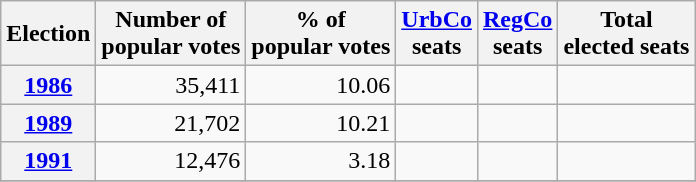<table class="wikitable" style="text-align: right;">
<tr align=center>
<th>Election</th>
<th>Number of<br>popular votes</th>
<th>% of<br>popular votes</th>
<th><a href='#'>UrbCo</a><br>seats</th>
<th><a href='#'>RegCo</a><br>seats</th>
<th>Total<br>elected seats</th>
</tr>
<tr>
<th><a href='#'>1986</a></th>
<td>35,411</td>
<td>10.06</td>
<td></td>
<td></td>
<td></td>
</tr>
<tr>
<th><a href='#'>1989</a></th>
<td>21,702</td>
<td>10.21</td>
<td></td>
<td></td>
<td></td>
</tr>
<tr>
<th><a href='#'>1991</a></th>
<td>12,476</td>
<td>3.18</td>
<td></td>
<td></td>
<td></td>
</tr>
<tr>
</tr>
</table>
